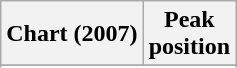<table class="wikitable sortable plainrowheaders" style="text-align:center">
<tr>
<th scope="col">Chart (2007)</th>
<th scope="col">Peak<br>position</th>
</tr>
<tr>
</tr>
<tr>
</tr>
<tr>
</tr>
<tr>
</tr>
<tr>
</tr>
<tr>
</tr>
</table>
